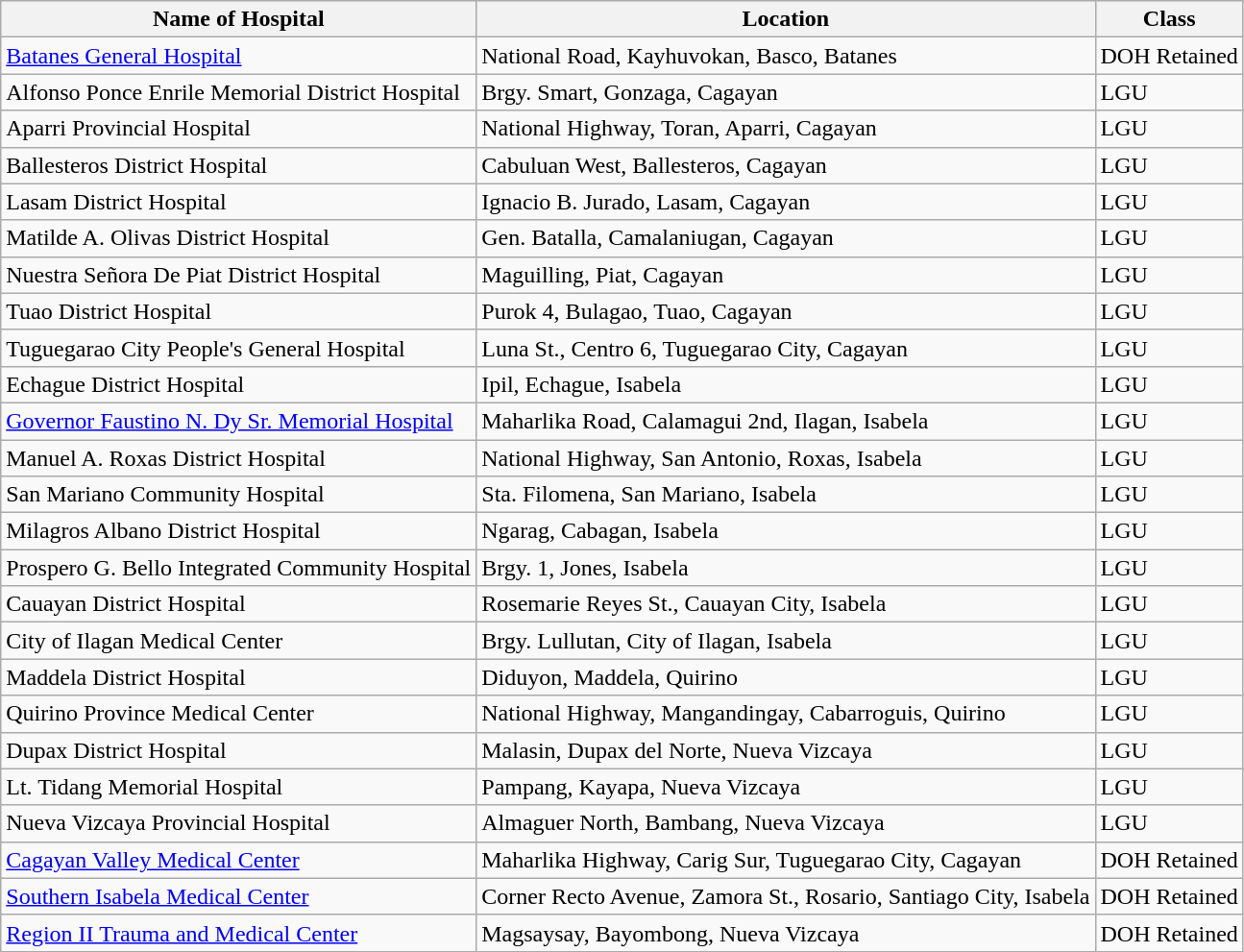<table class="wikitable">
<tr>
<th>Name of Hospital</th>
<th>Location</th>
<th>Class</th>
</tr>
<tr style="vertical-align:middle;">
<td><a href='#'>Batanes General Hospital</a></td>
<td>National Road, Kayhuvokan, Basco, Batanes</td>
<td>DOH Retained</td>
</tr>
<tr style="vertical-align:middle;">
<td>Alfonso Ponce Enrile Memorial District Hospital</td>
<td>Brgy. Smart, Gonzaga, Cagayan</td>
<td>LGU</td>
</tr>
<tr style="vertical-align:middle;">
<td>Aparri Provincial Hospital</td>
<td>National Highway, Toran, Aparri, Cagayan</td>
<td>LGU</td>
</tr>
<tr style="vertical-align:middle;">
<td>Ballesteros District Hospital</td>
<td>Cabuluan West, Ballesteros, Cagayan</td>
<td>LGU</td>
</tr>
<tr style="vertical-align:middle;">
<td>Lasam District Hospital</td>
<td>Ignacio B. Jurado, Lasam, Cagayan</td>
<td>LGU</td>
</tr>
<tr style="vertical-align:middle;">
<td>Matilde A. Olivas District Hospital</td>
<td>Gen. Batalla, Camalaniugan, Cagayan</td>
<td>LGU</td>
</tr>
<tr style="vertical-align:middle;">
<td>Nuestra Señora De Piat District Hospital</td>
<td>Maguilling, Piat, Cagayan</td>
<td>LGU</td>
</tr>
<tr style="vertical-align:middle;">
<td>Tuao District Hospital</td>
<td>Purok 4, Bulagao, Tuao, Cagayan</td>
<td>LGU</td>
</tr>
<tr style="vertical-align:middle;">
<td>Tuguegarao City People's General Hospital</td>
<td>Luna St., Centro 6, Tuguegarao City, Cagayan</td>
<td>LGU</td>
</tr>
<tr style="vertical-align:middle;">
<td>Echague District Hospital</td>
<td>Ipil, Echague, Isabela</td>
<td>LGU</td>
</tr>
<tr style="vertical-align:middle;">
<td><a href='#'>Governor Faustino N. Dy Sr. Memorial Hospital</a></td>
<td>Maharlika Road, Calamagui 2nd, Ilagan, Isabela</td>
<td>LGU</td>
</tr>
<tr style="vertical-align:middle;">
<td>Manuel A. Roxas District Hospital</td>
<td>National Highway, San Antonio, Roxas, Isabela</td>
<td>LGU</td>
</tr>
<tr style="vertical-align:middle;">
<td>San Mariano Community Hospital</td>
<td>Sta. Filomena, San Mariano, Isabela</td>
<td>LGU</td>
</tr>
<tr style="vertical-align:middle;">
<td>Milagros Albano District Hospital</td>
<td>Ngarag, Cabagan, Isabela</td>
<td>LGU</td>
</tr>
<tr style="vertical-align:middle;">
<td>Prospero G. Bello Integrated Community Hospital</td>
<td>Brgy. 1, Jones, Isabela</td>
<td>LGU</td>
</tr>
<tr style="vertical-align:middle;">
<td>Cauayan District Hospital</td>
<td>Rosemarie Reyes St., Cauayan City, Isabela</td>
<td>LGU</td>
</tr>
<tr style="vertical-align:middle;">
<td>City of Ilagan Medical Center</td>
<td>Brgy. Lullutan, City of Ilagan, Isabela</td>
<td>LGU</td>
</tr>
<tr style="vertical-align:middle;">
<td>Maddela District Hospital</td>
<td>Diduyon, Maddela, Quirino</td>
<td>LGU</td>
</tr>
<tr style="vertical-align:middle;">
<td>Quirino Province Medical Center</td>
<td>National Highway, Mangandingay, Cabarroguis, Quirino</td>
<td>LGU</td>
</tr>
<tr style="vertical-align:middle;">
<td>Dupax District Hospital</td>
<td>Malasin, Dupax del Norte, Nueva Vizcaya</td>
<td>LGU</td>
</tr>
<tr style="vertical-align:middle;">
<td>Lt. Tidang Memorial Hospital</td>
<td>Pampang, Kayapa, Nueva Vizcaya</td>
<td>LGU</td>
</tr>
<tr style="vertical-align:middle;">
<td>Nueva Vizcaya Provincial Hospital</td>
<td>Almaguer North, Bambang, Nueva Vizcaya</td>
<td>LGU</td>
</tr>
<tr style="vertical-align:middle;">
<td><a href='#'>Cagayan Valley Medical Center</a></td>
<td>Maharlika Highway, Carig Sur, Tuguegarao City, Cagayan</td>
<td>DOH Retained</td>
</tr>
<tr style="vertical-align:middle;">
<td><a href='#'>Southern Isabela Medical Center</a></td>
<td>Corner Recto Avenue, Zamora St., Rosario, Santiago City, Isabela</td>
<td>DOH Retained</td>
</tr>
<tr style="vertical-align:middle;">
<td><a href='#'>Region II Trauma and Medical Center</a></td>
<td>Magsaysay, Bayombong, Nueva Vizcaya</td>
<td>DOH Retained</td>
</tr>
</table>
